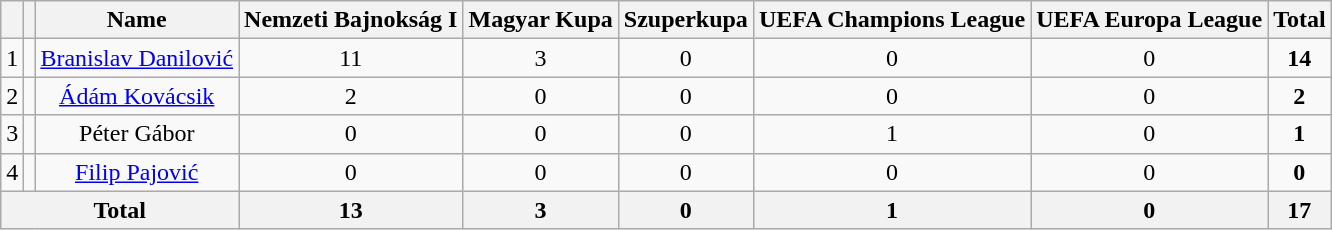<table class="wikitable" style="text-align:center;">
<tr>
<th></th>
<th></th>
<th>Name</th>
<th>Nemzeti Bajnokság I</th>
<th>Magyar Kupa</th>
<th>Szuperkupa</th>
<th>UEFA Champions League</th>
<th>UEFA Europa League</th>
<th>Total</th>
</tr>
<tr>
<td>1</td>
<td align="left"></td>
<td><a href='#'>Branislav Danilović</a></td>
<td>11</td>
<td>3</td>
<td>0</td>
<td>0</td>
<td>0</td>
<td><strong>14</strong></td>
</tr>
<tr>
<td>2</td>
<td></td>
<td><a href='#'>Ádám Kovácsik</a></td>
<td>2</td>
<td>0</td>
<td>0</td>
<td>0</td>
<td>0</td>
<td><strong>2</strong></td>
</tr>
<tr>
<td>3</td>
<td></td>
<td>Péter Gábor</td>
<td>0</td>
<td>0</td>
<td>0</td>
<td>1</td>
<td>0</td>
<td><strong>1</strong></td>
</tr>
<tr>
<td>4</td>
<td></td>
<td><a href='#'>Filip Pajović</a></td>
<td>0</td>
<td>0</td>
<td>0</td>
<td>0</td>
<td>0</td>
<td><strong>0</strong></td>
</tr>
<tr>
<th colspan="3">Total</th>
<th>13</th>
<th>3</th>
<th>0</th>
<th>1</th>
<th>0</th>
<th>17</th>
</tr>
</table>
